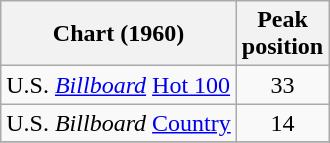<table class="wikitable">
<tr>
<th>Chart (1960)</th>
<th>Peak<br>position</th>
</tr>
<tr>
<td>U.S. <em><a href='#'>Billboard</a></em> <a href='#'>Hot 100</a></td>
<td style="text-align:center;">33</td>
</tr>
<tr>
<td>U.S. <em>Billboard</em> <a href='#'>Country</a></td>
<td style="text-align:center;">14</td>
</tr>
<tr>
</tr>
</table>
